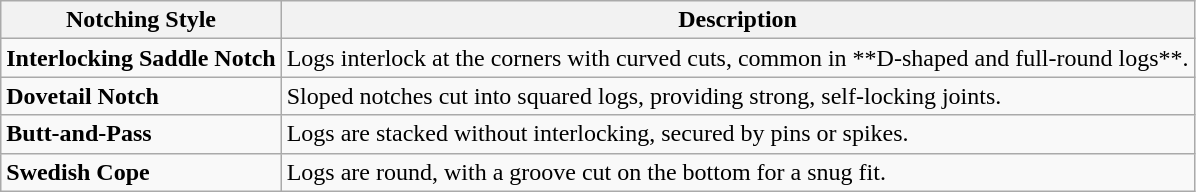<table class="wikitable">
<tr>
<th>Notching Style</th>
<th>Description</th>
</tr>
<tr>
<td><strong>Interlocking Saddle Notch</strong></td>
<td>Logs interlock at the corners with curved cuts, common in **D-shaped and full-round logs**.</td>
</tr>
<tr>
<td><strong>Dovetail Notch</strong></td>
<td>Sloped notches cut into squared logs, providing strong, self-locking joints.</td>
</tr>
<tr>
<td><strong>Butt-and-Pass</strong></td>
<td>Logs are stacked without interlocking, secured by pins or spikes.</td>
</tr>
<tr>
<td><strong>Swedish Cope</strong></td>
<td>Logs are round, with a groove cut on the bottom for a snug fit.</td>
</tr>
</table>
